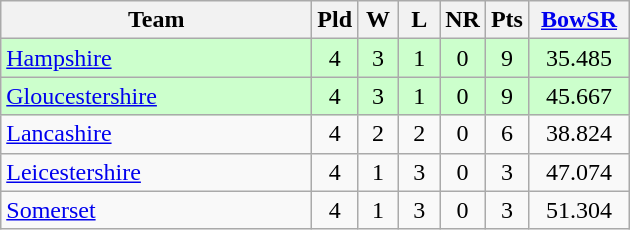<table class="wikitable" style="text-align: center;">
<tr>
<th width=200>Team</th>
<th width=20>Pld</th>
<th width=20>W</th>
<th width=20>L</th>
<th width=20>NR</th>
<th width=20>Pts</th>
<th width=60><a href='#'>BowSR</a></th>
</tr>
<tr bgcolor="#ccffcc">
<td align=left><a href='#'>Hampshire</a></td>
<td>4</td>
<td>3</td>
<td>1</td>
<td>0</td>
<td>9</td>
<td>35.485</td>
</tr>
<tr bgcolor="#ccffcc">
<td align=left><a href='#'>Gloucestershire</a></td>
<td>4</td>
<td>3</td>
<td>1</td>
<td>0</td>
<td>9</td>
<td>45.667</td>
</tr>
<tr>
<td align=left><a href='#'>Lancashire</a></td>
<td>4</td>
<td>2</td>
<td>2</td>
<td>0</td>
<td>6</td>
<td>38.824</td>
</tr>
<tr>
<td align=left><a href='#'>Leicestershire</a></td>
<td>4</td>
<td>1</td>
<td>3</td>
<td>0</td>
<td>3</td>
<td>47.074</td>
</tr>
<tr>
<td align=left><a href='#'>Somerset</a></td>
<td>4</td>
<td>1</td>
<td>3</td>
<td>0</td>
<td>3</td>
<td>51.304</td>
</tr>
</table>
